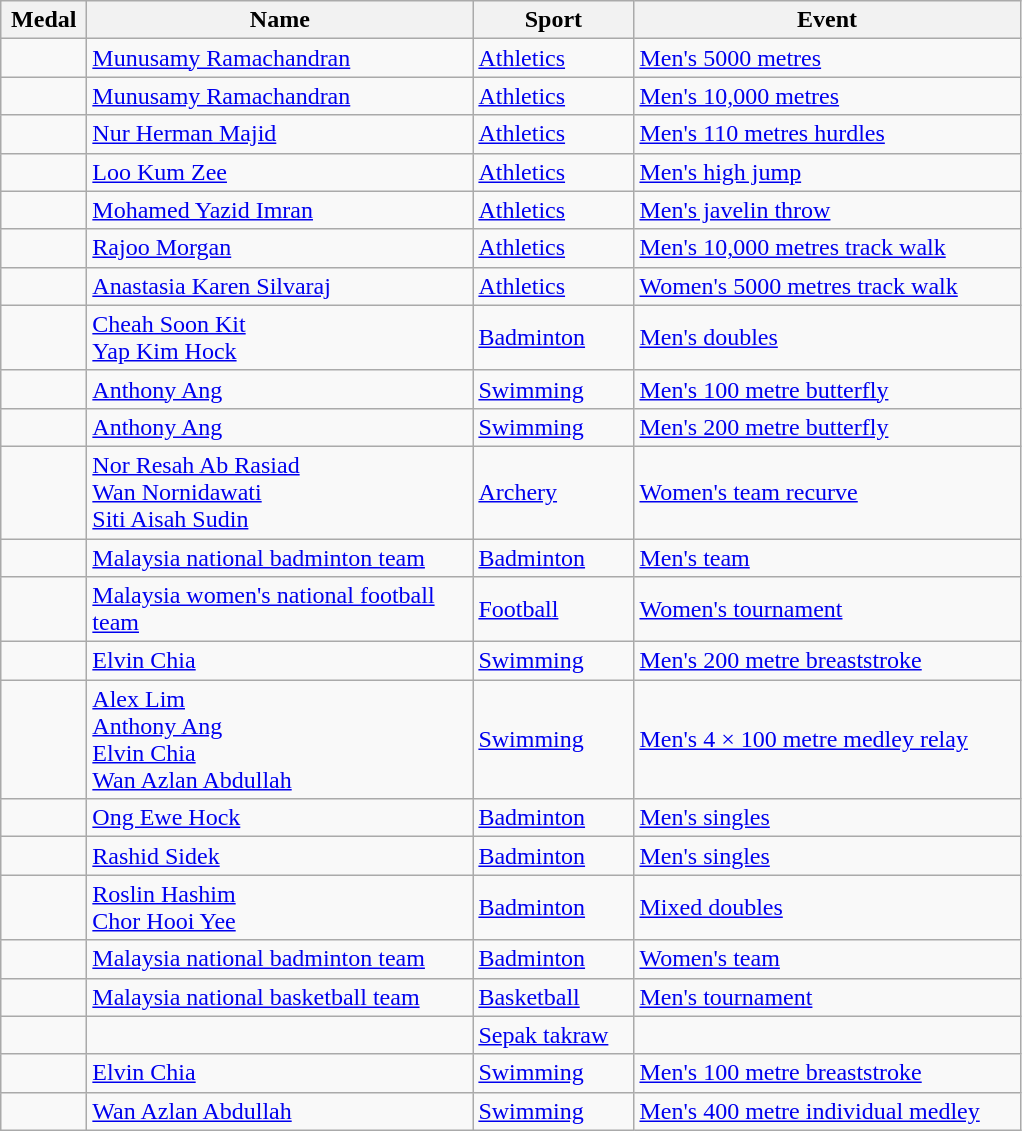<table class="wikitable sortable" style="font-size:100%">
<tr>
<th width="50">Medal</th>
<th width="250">Name</th>
<th width="100">Sport</th>
<th width="250">Event</th>
</tr>
<tr>
<td></td>
<td><a href='#'>Munusamy Ramachandran</a></td>
<td><a href='#'>Athletics</a></td>
<td><a href='#'>Men's 5000 metres</a></td>
</tr>
<tr>
<td></td>
<td><a href='#'>Munusamy Ramachandran</a></td>
<td><a href='#'>Athletics</a></td>
<td><a href='#'>Men's 10,000 metres</a></td>
</tr>
<tr>
<td></td>
<td><a href='#'>Nur Herman Majid</a></td>
<td><a href='#'>Athletics</a></td>
<td><a href='#'>Men's 110 metres hurdles</a></td>
</tr>
<tr>
<td></td>
<td><a href='#'>Loo Kum Zee</a></td>
<td><a href='#'>Athletics</a></td>
<td><a href='#'>Men's high jump</a></td>
</tr>
<tr>
<td></td>
<td><a href='#'>Mohamed Yazid Imran</a></td>
<td><a href='#'>Athletics</a></td>
<td><a href='#'>Men's javelin throw</a></td>
</tr>
<tr>
<td></td>
<td><a href='#'>Rajoo Morgan</a></td>
<td><a href='#'>Athletics</a></td>
<td><a href='#'>Men's 10,000 metres track walk</a></td>
</tr>
<tr>
<td></td>
<td><a href='#'>Anastasia Karen Silvaraj</a></td>
<td><a href='#'>Athletics</a></td>
<td><a href='#'>Women's 5000 metres track walk</a></td>
</tr>
<tr>
<td></td>
<td><a href='#'>Cheah Soon Kit</a><br><a href='#'>Yap Kim Hock</a></td>
<td><a href='#'>Badminton</a></td>
<td><a href='#'>Men's doubles</a></td>
</tr>
<tr>
<td></td>
<td><a href='#'>Anthony Ang</a></td>
<td><a href='#'>Swimming</a></td>
<td><a href='#'>Men's 100 metre butterfly</a></td>
</tr>
<tr>
<td></td>
<td><a href='#'>Anthony Ang</a></td>
<td><a href='#'>Swimming</a></td>
<td><a href='#'>Men's 200 metre butterfly</a></td>
</tr>
<tr>
<td></td>
<td><a href='#'>Nor Resah Ab Rasiad</a><br><a href='#'>Wan Nornidawati</a><br><a href='#'>Siti Aisah Sudin</a></td>
<td><a href='#'>Archery</a></td>
<td><a href='#'>Women's team recurve</a></td>
</tr>
<tr>
<td></td>
<td><a href='#'>Malaysia national badminton team</a></td>
<td><a href='#'>Badminton</a></td>
<td><a href='#'>Men's team</a></td>
</tr>
<tr>
<td></td>
<td><a href='#'>Malaysia women's national football team</a></td>
<td><a href='#'>Football</a></td>
<td><a href='#'>Women's tournament</a></td>
</tr>
<tr>
<td></td>
<td><a href='#'>Elvin Chia</a></td>
<td><a href='#'>Swimming</a></td>
<td><a href='#'>Men's 200 metre breaststroke</a></td>
</tr>
<tr>
<td></td>
<td><a href='#'>Alex Lim</a><br><a href='#'>Anthony Ang</a><br><a href='#'>Elvin Chia</a><br><a href='#'>Wan Azlan Abdullah</a></td>
<td><a href='#'>Swimming</a></td>
<td><a href='#'>Men's 4 × 100 metre medley relay</a></td>
</tr>
<tr>
<td></td>
<td><a href='#'>Ong Ewe Hock</a></td>
<td><a href='#'>Badminton</a></td>
<td><a href='#'>Men's singles</a></td>
</tr>
<tr>
<td></td>
<td><a href='#'>Rashid Sidek</a></td>
<td><a href='#'>Badminton</a></td>
<td><a href='#'>Men's singles</a></td>
</tr>
<tr>
<td></td>
<td><a href='#'>Roslin Hashim</a><br><a href='#'>Chor Hooi Yee</a></td>
<td><a href='#'>Badminton</a></td>
<td><a href='#'>Mixed doubles</a></td>
</tr>
<tr>
<td></td>
<td><a href='#'>Malaysia national badminton team</a></td>
<td><a href='#'>Badminton</a></td>
<td><a href='#'>Women's team</a></td>
</tr>
<tr>
<td></td>
<td><a href='#'>Malaysia national basketball team</a></td>
<td><a href='#'>Basketball</a></td>
<td><a href='#'>Men's tournament</a></td>
</tr>
<tr>
<td></td>
<td></td>
<td><a href='#'>Sepak takraw</a></td>
<td></td>
</tr>
<tr>
<td></td>
<td><a href='#'>Elvin Chia</a></td>
<td><a href='#'>Swimming</a></td>
<td><a href='#'>Men's 100 metre breaststroke</a></td>
</tr>
<tr>
<td></td>
<td><a href='#'>Wan Azlan Abdullah</a></td>
<td><a href='#'>Swimming</a></td>
<td><a href='#'>Men's 400 metre individual medley</a></td>
</tr>
</table>
